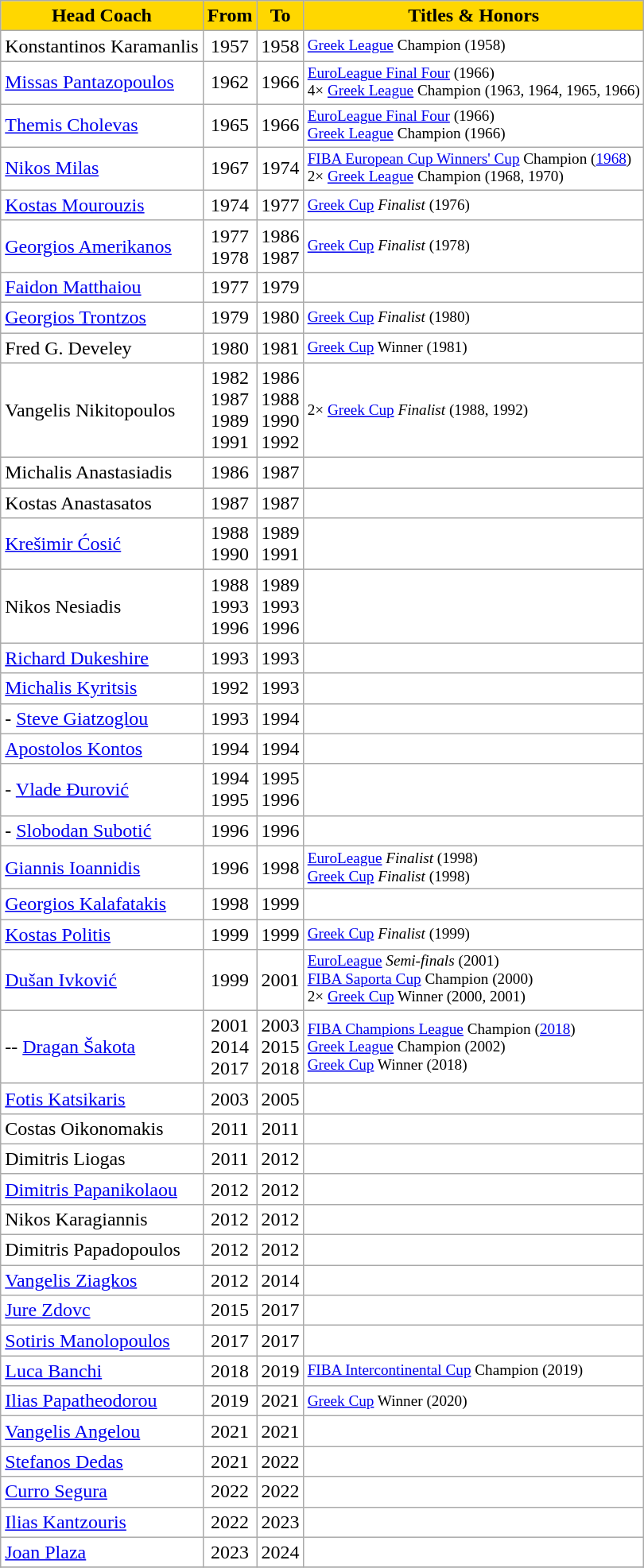<table class="wikitable" style="text-align: center; background:white; color:black">
<tr>
<th style="color:black; background:#FFD700;">Head Coach</th>
<th style="color:black; background:#FFD700;">From</th>
<th style="color:black; background:#FFD700;">To</th>
<th style="color:black; background:#FFD700;">Titles & Honors</th>
</tr>
<tr>
<td align=left> Konstantinos Karamanlis</td>
<td align=center>1957</td>
<td align=center>1958</td>
<td style="text-align:left; font-size:80%;"><a href='#'>Greek League</a> Champion (1958)</td>
</tr>
<tr>
<td align=left> <a href='#'>Missas Pantazopoulos</a></td>
<td align=center>1962</td>
<td align=center>1966</td>
<td style="text-align:left; font-size:80%;"><a href='#'>EuroLeague Final Four</a> (1966) <br> 4× <a href='#'>Greek League</a> Champion (1963, 1964, 1965, 1966)</td>
</tr>
<tr>
<td align=left> <a href='#'>Themis Cholevas</a></td>
<td align=center>1965</td>
<td align=center>1966</td>
<td style="text-align:left; font-size:80%;"><a href='#'>EuroLeague Final Four</a> (1966) <br> <a href='#'>Greek League</a> Champion (1966)</td>
</tr>
<tr>
<td align=left> <a href='#'>Nikos Milas</a></td>
<td align=center>1967</td>
<td align=center>1974</td>
<td style="text-align:left; font-size:80%;"><a href='#'>FIBA European Cup Winners' Cup</a> Champion (<a href='#'>1968</a>) <br> 2× <a href='#'>Greek League</a> Champion (1968, 1970)</td>
</tr>
<tr>
<td align=left> <a href='#'>Kostas Mourouzis</a></td>
<td align=center>1974</td>
<td align=center>1977</td>
<td style="text-align:left; font-size:80%;"><a href='#'>Greek Cup</a> <em>Finalist</em> (1976)</td>
</tr>
<tr>
<td align=left> <a href='#'>Georgios Amerikanos</a></td>
<td align=center>1977<br>1978</td>
<td align=center>1986<br>1987</td>
<td style="text-align:left; font-size:80%;"><a href='#'>Greek Cup</a> <em>Finalist</em> (1978)</td>
</tr>
<tr>
<td align=left> <a href='#'>Faidon Matthaiou</a></td>
<td align=center>1977</td>
<td align=center>1979</td>
<td></td>
</tr>
<tr>
<td align=left> <a href='#'>Georgios Trontzos</a></td>
<td align=center>1979</td>
<td align=center>1980</td>
<td style="text-align:left; font-size:80%;"><a href='#'>Greek Cup</a> <em>Finalist</em> (1980)</td>
</tr>
<tr>
<td align=left> Fred G. Develey</td>
<td align=center>1980</td>
<td align=center>1981</td>
<td style="text-align:left; font-size:80%;"><a href='#'>Greek Cup</a> Winner (1981)</td>
</tr>
<tr>
<td align=left> Vangelis Nikitopoulos</td>
<td align=center>1982<br>1987<br>1989<br>1991</td>
<td align=center>1986<br>1988<br>1990<br>1992</td>
<td style="text-align:left; font-size:80%;">2× <a href='#'>Greek Cup</a> <em>Finalist</em> (1988, 1992)</td>
</tr>
<tr>
<td align=left> Michalis Anastasiadis</td>
<td align=center>1986</td>
<td align=center>1987</td>
<td></td>
</tr>
<tr>
<td align=left> Kostas Anastasatos</td>
<td align=center>1987</td>
<td align=center>1987</td>
<td></td>
</tr>
<tr>
<td align=left> <a href='#'>Krešimir Ćosić</a></td>
<td align=center>1988<br>1990</td>
<td align=center>1989<br>1991</td>
<td></td>
</tr>
<tr>
<td align=left> Nikos Nesiadis</td>
<td align=center>1988<br>1993<br>1996</td>
<td align=center>1989<br>1993<br>1996</td>
<td></td>
</tr>
<tr>
<td align=left> <a href='#'>Richard Dukeshire</a></td>
<td align=center>1993</td>
<td align=center>1993</td>
<td></td>
</tr>
<tr>
<td align=left> <a href='#'>Michalis Kyritsis</a></td>
<td align=center>1992</td>
<td align=center>1993</td>
<td></td>
</tr>
<tr>
<td align=left>- <a href='#'>Steve Giatzoglou</a></td>
<td align=center>1993</td>
<td align=center>1994</td>
<td></td>
</tr>
<tr>
<td align=left> <a href='#'>Apostolos Kontos</a></td>
<td align=center>1994</td>
<td align=center>1994</td>
<td></td>
</tr>
<tr>
<td align=left>- <a href='#'>Vlade Đurović</a></td>
<td align=center>1994<br>1995</td>
<td align=center>1995<br>1996</td>
<td></td>
</tr>
<tr>
<td align=left>- <a href='#'>Slobodan Subotić</a></td>
<td align=center>1996</td>
<td align=center>1996</td>
<td></td>
</tr>
<tr>
<td align=left> <a href='#'>Giannis Ioannidis</a></td>
<td align=center>1996</td>
<td align=center>1998</td>
<td style="text-align:left; font-size:80%;"><a href='#'>EuroLeague</a> <em>Finalist</em> (1998) <br> <a href='#'>Greek Cup</a> <em>Finalist</em> (1998)</td>
</tr>
<tr>
<td align=left> <a href='#'>Georgios Kalafatakis</a></td>
<td align=center>1998</td>
<td align=center>1999</td>
<td></td>
</tr>
<tr>
<td align=left> <a href='#'>Kostas Politis</a></td>
<td align=center>1999</td>
<td align=center>1999</td>
<td style="text-align:left; font-size:80%;"><a href='#'>Greek Cup</a> <em>Finalist</em> (1999)</td>
</tr>
<tr>
<td align=left> <a href='#'>Dušan Ivković</a></td>
<td align=center>1999</td>
<td align=center>2001</td>
<td style="text-align:left; font-size:80%;"><a href='#'>EuroLeague</a> <em>Semi-finals</em> (2001) <br> <a href='#'>FIBA Saporta Cup</a> Champion (2000) <br> 2× <a href='#'>Greek Cup</a> Winner (2000, 2001)</td>
</tr>
<tr>
<td align=left>-- <a href='#'>Dragan Šakota</a></td>
<td align=center>2001<br>2014<br>2017</td>
<td align=center>2003<br>2015<br>2018</td>
<td style="text-align:left; font-size:80%;"><a href='#'>FIBA Champions League</a> Champion (<a href='#'>2018</a>) <br> <a href='#'>Greek League</a> Champion (2002) <br> <a href='#'>Greek Cup</a> Winner (2018)</td>
</tr>
<tr>
<td align=left> <a href='#'>Fotis Katsikaris</a></td>
<td align=center>2003</td>
<td align=center>2005</td>
<td></td>
</tr>
<tr>
<td align=left> Costas Oikonomakis</td>
<td align=center>2011</td>
<td align=center>2011</td>
<td></td>
</tr>
<tr>
<td align=left> Dimitris Liogas</td>
<td align=center>2011</td>
<td align=center>2012</td>
<td></td>
</tr>
<tr>
<td align=left> <a href='#'>Dimitris Papanikolaou</a></td>
<td align=center>2012</td>
<td align=center>2012</td>
<td></td>
</tr>
<tr>
<td align=left> Nikos Karagiannis</td>
<td align=center>2012</td>
<td align=center>2012</td>
<td></td>
</tr>
<tr>
<td align=left> Dimitris Papadopoulos</td>
<td align=center>2012</td>
<td align=center>2012</td>
<td></td>
</tr>
<tr>
<td align=left> <a href='#'>Vangelis Ziagkos</a></td>
<td align=center>2012</td>
<td align=center>2014</td>
<td></td>
</tr>
<tr>
<td align=left> <a href='#'>Jure Zdovc</a></td>
<td align=center>2015</td>
<td align=center>2017</td>
<td></td>
</tr>
<tr>
<td align=left> <a href='#'>Sotiris Manolopoulos</a></td>
<td align=center>2017</td>
<td align=center>2017</td>
<td></td>
</tr>
<tr>
<td align=left> <a href='#'>Luca Banchi</a></td>
<td align=center>2018</td>
<td align=center>2019</td>
<td style="text-align:left; font-size:80%;"><a href='#'>FIBA Intercontinental Cup</a> Champion (2019)</td>
</tr>
<tr>
<td align=left> <a href='#'>Ilias Papatheodorou</a></td>
<td align=center>2019</td>
<td align=center>2021</td>
<td style="text-align:left; font-size:80%;"><a href='#'>Greek Cup</a> Winner (2020)</td>
</tr>
<tr>
<td align=left> <a href='#'>Vangelis Angelou</a></td>
<td align=center>2021</td>
<td align=center>2021</td>
<td></td>
</tr>
<tr>
<td align=left> <a href='#'>Stefanos Dedas</a></td>
<td align=center>2021</td>
<td align=center>2022</td>
<td></td>
</tr>
<tr>
<td align=left> <a href='#'>Curro Segura</a></td>
<td align=center>2022</td>
<td align=center>2022</td>
<td></td>
</tr>
<tr>
<td align=left> <a href='#'>Ilias Kantzouris</a></td>
<td align=center>2022</td>
<td align=center>2023</td>
<td></td>
</tr>
<tr>
<td align=left> <a href='#'>Joan Plaza</a></td>
<td align=center>2023</td>
<td align=center>2024</td>
<td></td>
</tr>
<tr>
</tr>
</table>
